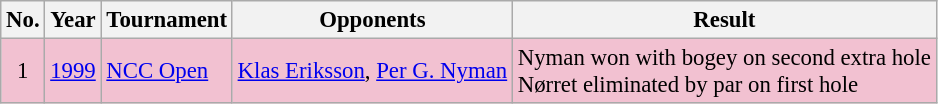<table class="wikitable" style="font-size:95%;">
<tr>
<th>No.</th>
<th>Year</th>
<th>Tournament</th>
<th>Opponents</th>
<th>Result</th>
</tr>
<tr style="background:#F2C1D1;">
<td align=center>1</td>
<td><a href='#'>1999</a></td>
<td><a href='#'>NCC Open</a></td>
<td> <a href='#'>Klas Eriksson</a>,  <a href='#'>Per G. Nyman</a></td>
<td>Nyman won with bogey on second extra hole<br>Nørret eliminated by par on first hole</td>
</tr>
</table>
